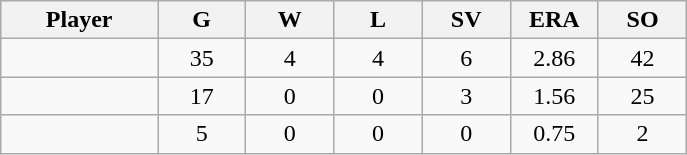<table class="wikitable sortable">
<tr>
<th bgcolor="#DDDDFF" width="16%">Player</th>
<th bgcolor="#DDDDFF" width="9%">G</th>
<th bgcolor="#DDDDFF" width="9%">W</th>
<th bgcolor="#DDDDFF" width="9%">L</th>
<th bgcolor="#DDDDFF" width="9%">SV</th>
<th bgcolor="#DDDDFF" width="9%">ERA</th>
<th bgcolor="#DDDDFF" width="9%">SO</th>
</tr>
<tr align="center">
<td></td>
<td>35</td>
<td>4</td>
<td>4</td>
<td>6</td>
<td>2.86</td>
<td>42</td>
</tr>
<tr align="center">
<td></td>
<td>17</td>
<td>0</td>
<td>0</td>
<td>3</td>
<td>1.56</td>
<td>25</td>
</tr>
<tr align="center">
<td></td>
<td>5</td>
<td>0</td>
<td>0</td>
<td>0</td>
<td>0.75</td>
<td>2</td>
</tr>
</table>
